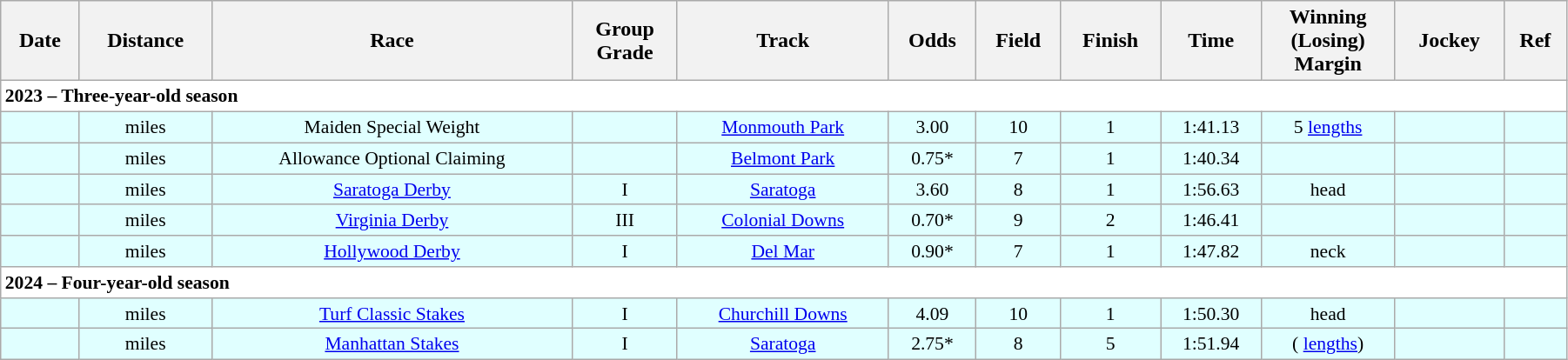<table class = "wikitable sortable" style="text-align:center; width:95%">
<tr>
<th scope="col">Date</th>
<th scope="col">Distance</th>
<th scope="col">Race</th>
<th scope="col">Group<br>Grade</th>
<th scope="col">Track</th>
<th scope="col">Odds</th>
<th scope="col">Field</th>
<th scope="col">Finish</th>
<th scope="col">Time</th>
<th scope="col">Winning<br>(Losing)<br>Margin</th>
<th scope="col">Jockey</th>
<th scope="col" class="unsortable">Ref</th>
</tr>
<tr style="font-size:90%; background-color:white">
<td align="left" colspan=12><strong>2023 – Three-year-old season</strong></td>
</tr>
<tr style="font-size:90%; background-color:lightcyan">
<td></td>
<td>  miles</td>
<td>Maiden Special Weight</td>
<td></td>
<td><a href='#'>Monmouth Park</a></td>
<td> 3.00</td>
<td>10</td>
<td>1</td>
<td>1:41.13</td>
<td> 5 <a href='#'>lengths</a></td>
<td></td>
<td></td>
</tr>
<tr style="font-size:90%; background-color:lightcyan">
<td></td>
<td>  miles</td>
<td>Allowance Optional Claiming</td>
<td></td>
<td><a href='#'>Belmont Park</a></td>
<td> 0.75*</td>
<td>7</td>
<td>1</td>
<td>1:40.34</td>
<td></td>
<td></td>
<td></td>
</tr>
<tr style="font-size:90%; background-color:lightcyan">
<td></td>
<td>  miles</td>
<td><a href='#'>Saratoga Derby</a></td>
<td>  I</td>
<td><a href='#'>Saratoga</a></td>
<td> 3.60</td>
<td>8</td>
<td>1</td>
<td>1:56.63</td>
<td> head</td>
<td></td>
<td></td>
</tr>
<tr style="font-size:90%; background-color:lightcyan">
<td></td>
<td>  miles</td>
<td><a href='#'>Virginia Derby</a></td>
<td>  III</td>
<td><a href='#'>Colonial Downs</a></td>
<td> 0.70*</td>
<td>9</td>
<td>2</td>
<td>1:46.41</td>
<td></td>
<td></td>
<td></td>
</tr>
<tr style="font-size:90%; background-color:lightcyan">
<td></td>
<td>  miles</td>
<td><a href='#'>Hollywood Derby</a></td>
<td>  I</td>
<td><a href='#'>Del Mar</a></td>
<td> 0.90*</td>
<td>7</td>
<td>1</td>
<td>1:47.82</td>
<td> neck</td>
<td></td>
<td></td>
</tr>
<tr style="font-size:90%; background-color:white">
<td align="left" colspan=12><strong>2024 – Four-year-old season</strong></td>
</tr>
<tr style="font-size:90%; background-color:lightcyan">
<td></td>
<td>  miles</td>
<td><a href='#'>Turf Classic Stakes</a></td>
<td>  I</td>
<td><a href='#'>Churchill Downs</a></td>
<td> 4.09</td>
<td>10</td>
<td>1</td>
<td>1:50.30</td>
<td> head</td>
<td></td>
<td></td>
</tr>
<tr style="font-size:90%; background-color:lightcyan">
<td></td>
<td>  miles</td>
<td><a href='#'>Manhattan Stakes</a></td>
<td>  I</td>
<td><a href='#'>Saratoga</a></td>
<td> 2.75*</td>
<td>8</td>
<td>5</td>
<td>1:51.94</td>
<td> ( <a href='#'>lengths</a>)</td>
<td></td>
<td></td>
</tr>
</table>
